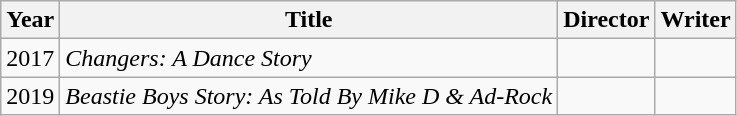<table class="wikitable">
<tr>
<th>Year</th>
<th>Title</th>
<th>Director</th>
<th>Writer</th>
</tr>
<tr>
<td>2017</td>
<td><em>Changers: A Dance Story</em></td>
<td></td>
<td></td>
</tr>
<tr>
<td>2019</td>
<td><em>Beastie Boys Story: As Told By Mike D & Ad-Rock</em></td>
<td></td>
<td></td>
</tr>
</table>
